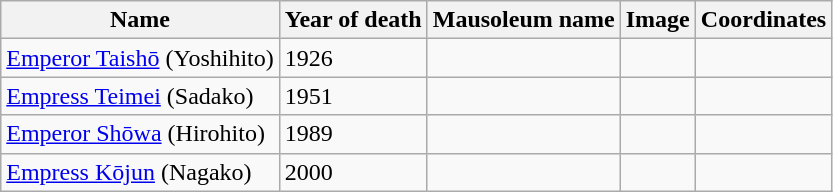<table class="wikitable sortable">
<tr>
<th>Name</th>
<th>Year of death</th>
<th>Mausoleum name</th>
<th>Image</th>
<th>Coordinates</th>
</tr>
<tr>
<td><a href='#'>Emperor Taishō</a> (Yoshihito)</td>
<td>1926</td>
<td></td>
<td></td>
<td></td>
</tr>
<tr>
<td><a href='#'>Empress Teimei</a> (Sadako)</td>
<td>1951</td>
<td></td>
<td></td>
<td></td>
</tr>
<tr>
<td><a href='#'>Emperor Shōwa</a> (Hirohito)</td>
<td>1989</td>
<td></td>
<td></td>
<td></td>
</tr>
<tr>
<td><a href='#'>Empress Kōjun</a> (Nagako)</td>
<td>2000</td>
<td></td>
<td></td>
<td></td>
</tr>
</table>
